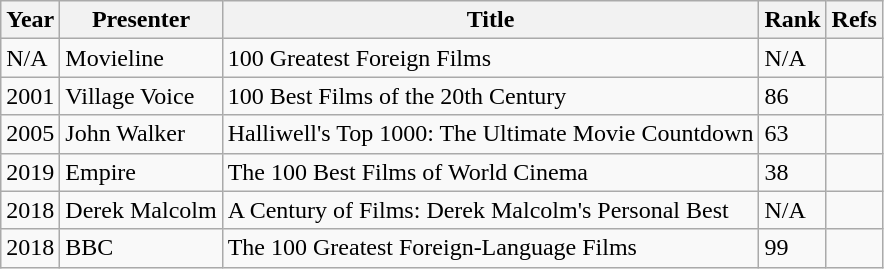<table class="wikitable">
<tr>
<th>Year</th>
<th>Presenter</th>
<th>Title</th>
<th>Rank</th>
<th>Refs</th>
</tr>
<tr>
<td>N/A</td>
<td>Movieline</td>
<td>100 Greatest Foreign Films</td>
<td>N/A</td>
<td></td>
</tr>
<tr>
<td>2001</td>
<td>Village Voice</td>
<td>100 Best Films of the 20th Century</td>
<td>86</td>
<td></td>
</tr>
<tr>
<td>2005</td>
<td>John Walker</td>
<td>Halliwell's Top 1000: The Ultimate Movie Countdown</td>
<td>63</td>
<td></td>
</tr>
<tr>
<td>2019</td>
<td>Empire</td>
<td>The 100 Best Films of World Cinema</td>
<td>38</td>
<td></td>
</tr>
<tr>
<td>2018</td>
<td>Derek Malcolm</td>
<td>A Century of Films: Derek Malcolm's Personal Best</td>
<td>N/A</td>
<td></td>
</tr>
<tr>
<td>2018</td>
<td>BBC</td>
<td>The 100 Greatest Foreign-Language Films</td>
<td>99</td>
<td></td>
</tr>
</table>
